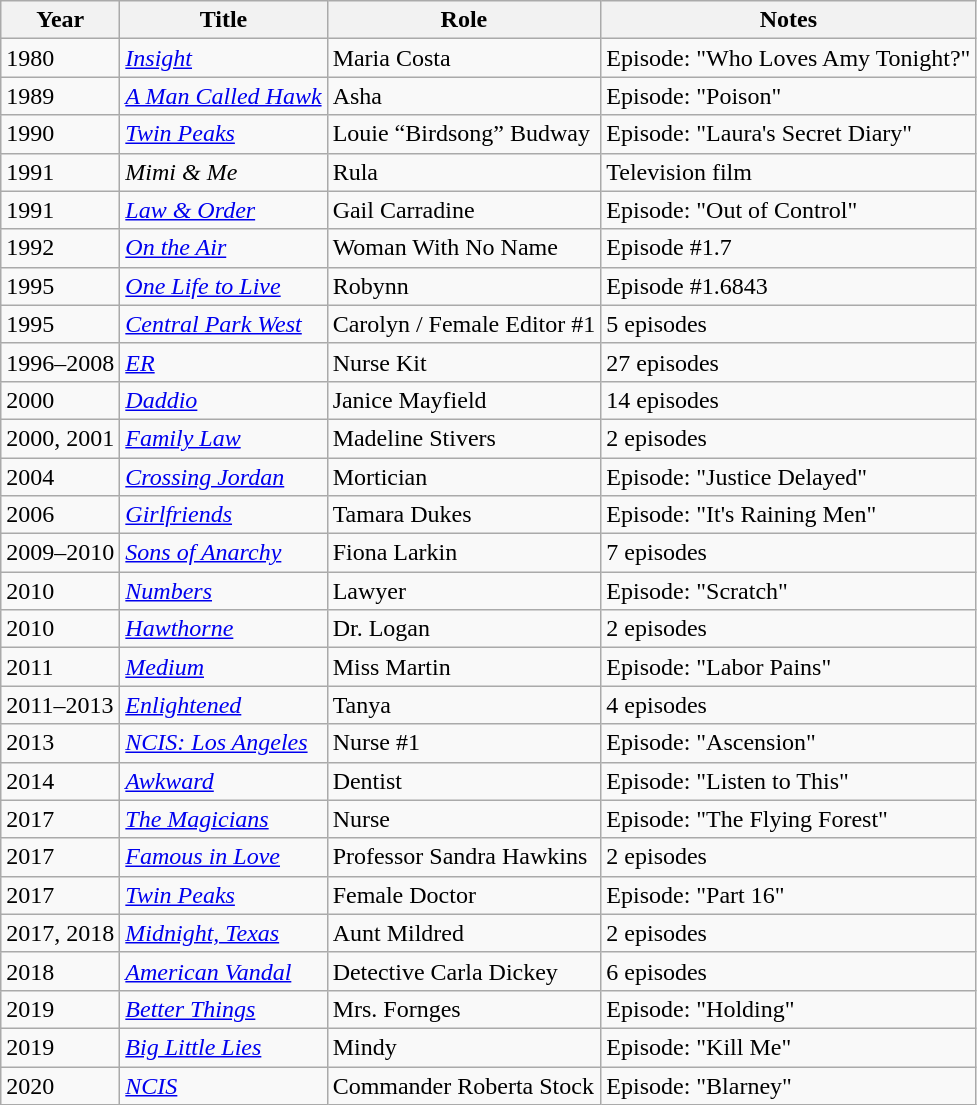<table class="wikitable sortable">
<tr>
<th>Year</th>
<th>Title</th>
<th>Role</th>
<th>Notes</th>
</tr>
<tr>
<td>1980</td>
<td><a href='#'><em>Insight</em></a></td>
<td>Maria Costa</td>
<td>Episode: "Who Loves Amy Tonight?"</td>
</tr>
<tr>
<td>1989</td>
<td><em><a href='#'>A Man Called Hawk</a></em></td>
<td>Asha</td>
<td>Episode: "Poison"</td>
</tr>
<tr>
<td>1990</td>
<td><em><a href='#'>Twin Peaks</a></em></td>
<td>Louie “Birdsong” Budway</td>
<td>Episode: "Laura's Secret Diary"</td>
</tr>
<tr>
<td>1991</td>
<td><em>Mimi & Me</em></td>
<td>Rula</td>
<td>Television film</td>
</tr>
<tr>
<td>1991</td>
<td><em><a href='#'>Law & Order</a></em></td>
<td>Gail Carradine</td>
<td>Episode: "Out of Control"</td>
</tr>
<tr>
<td>1992</td>
<td><a href='#'><em>On the Air</em></a></td>
<td>Woman With No Name</td>
<td>Episode #1.7</td>
</tr>
<tr>
<td>1995</td>
<td><em><a href='#'>One Life to Live</a></em></td>
<td>Robynn</td>
<td>Episode #1.6843</td>
</tr>
<tr>
<td>1995</td>
<td><a href='#'><em>Central Park West</em></a></td>
<td>Carolyn / Female Editor #1</td>
<td>5 episodes</td>
</tr>
<tr>
<td>1996–2008</td>
<td><a href='#'><em>ER</em></a></td>
<td>Nurse Kit</td>
<td>27 episodes</td>
</tr>
<tr>
<td>2000</td>
<td><em><a href='#'>Daddio</a></em></td>
<td>Janice Mayfield</td>
<td>14 episodes</td>
</tr>
<tr>
<td>2000, 2001</td>
<td><a href='#'><em>Family Law</em></a></td>
<td>Madeline Stivers</td>
<td>2 episodes</td>
</tr>
<tr>
<td>2004</td>
<td><em><a href='#'>Crossing Jordan</a></em></td>
<td>Mortician</td>
<td>Episode: "Justice Delayed"</td>
</tr>
<tr>
<td>2006</td>
<td><a href='#'><em>Girlfriends</em></a></td>
<td>Tamara Dukes</td>
<td>Episode: "It's Raining Men"</td>
</tr>
<tr>
<td>2009–2010</td>
<td><em><a href='#'>Sons of Anarchy</a></em></td>
<td>Fiona Larkin</td>
<td>7 episodes</td>
</tr>
<tr>
<td>2010</td>
<td><a href='#'><em>Numbers</em></a></td>
<td>Lawyer</td>
<td>Episode: "Scratch"</td>
</tr>
<tr>
<td>2010</td>
<td><a href='#'><em>Hawthorne</em></a></td>
<td>Dr. Logan</td>
<td>2 episodes</td>
</tr>
<tr>
<td>2011</td>
<td><a href='#'><em>Medium</em></a></td>
<td>Miss Martin</td>
<td>Episode: "Labor Pains"</td>
</tr>
<tr>
<td>2011–2013</td>
<td><a href='#'><em>Enlightened</em></a></td>
<td>Tanya</td>
<td>4 episodes</td>
</tr>
<tr>
<td>2013</td>
<td><em><a href='#'>NCIS: Los Angeles</a></em></td>
<td>Nurse #1</td>
<td>Episode: "Ascension"</td>
</tr>
<tr>
<td>2014</td>
<td><a href='#'><em>Awkward</em></a></td>
<td>Dentist</td>
<td>Episode: "Listen to This"</td>
</tr>
<tr>
<td>2017</td>
<td><a href='#'><em>The Magicians</em></a></td>
<td>Nurse</td>
<td>Episode: "The Flying Forest"</td>
</tr>
<tr>
<td>2017</td>
<td><em><a href='#'>Famous in Love</a></em></td>
<td>Professor Sandra Hawkins</td>
<td>2 episodes</td>
</tr>
<tr>
<td>2017</td>
<td><a href='#'><em>Twin Peaks</em></a></td>
<td>Female Doctor</td>
<td>Episode: "Part 16"</td>
</tr>
<tr>
<td>2017, 2018</td>
<td><em><a href='#'>Midnight, Texas</a></em></td>
<td>Aunt Mildred</td>
<td>2 episodes</td>
</tr>
<tr>
<td>2018</td>
<td><em><a href='#'>American Vandal</a></em></td>
<td>Detective Carla Dickey</td>
<td>6 episodes</td>
</tr>
<tr>
<td>2019</td>
<td><a href='#'><em>Better Things</em></a></td>
<td>Mrs. Fornges</td>
<td>Episode: "Holding"</td>
</tr>
<tr>
<td>2019</td>
<td><a href='#'><em>Big Little Lies</em></a></td>
<td>Mindy</td>
<td>Episode: "Kill Me"</td>
</tr>
<tr>
<td>2020</td>
<td><a href='#'><em>NCIS</em></a></td>
<td>Commander Roberta Stock</td>
<td>Episode: "Blarney"</td>
</tr>
</table>
